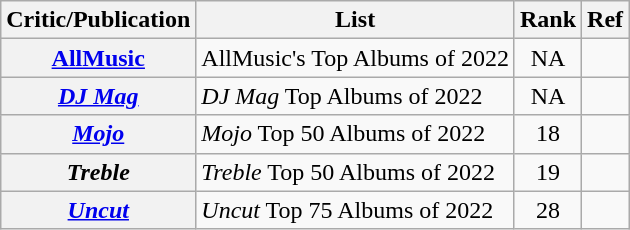<table class="wikitable plainrowheaders">
<tr>
<th>Critic/Publication</th>
<th>List</th>
<th>Rank</th>
<th>Ref</th>
</tr>
<tr>
<th scope="row"><a href='#'>AllMusic</a></th>
<td>AllMusic's Top Albums of 2022</td>
<td style="text-align:center;">NA</td>
<td style="text-align:center;"></td>
</tr>
<tr>
<th scope="row"><em><a href='#'>DJ Mag</a></em></th>
<td><em>DJ Mag</em> Top Albums of 2022</td>
<td style="text-align:center;">NA</td>
<td style="text-align:center;"></td>
</tr>
<tr>
<th scope="row"><em><a href='#'>Mojo</a></em></th>
<td><em>Mojo</em> Top 50 Albums of 2022</td>
<td style="text-align:center;">18</td>
<td style="text-align:center;"></td>
</tr>
<tr>
<th scope="row"><em>Treble</em></th>
<td><em>Treble</em> Top 50 Albums of 2022</td>
<td style="text-align:center;">19</td>
<td style="text-align:center;"></td>
</tr>
<tr>
<th scope="row"><em><a href='#'>Uncut</a></em></th>
<td><em>Uncut</em> Top 75 Albums of 2022</td>
<td style="text-align:center;">28</td>
<td style="text-align:center;"></td>
</tr>
</table>
